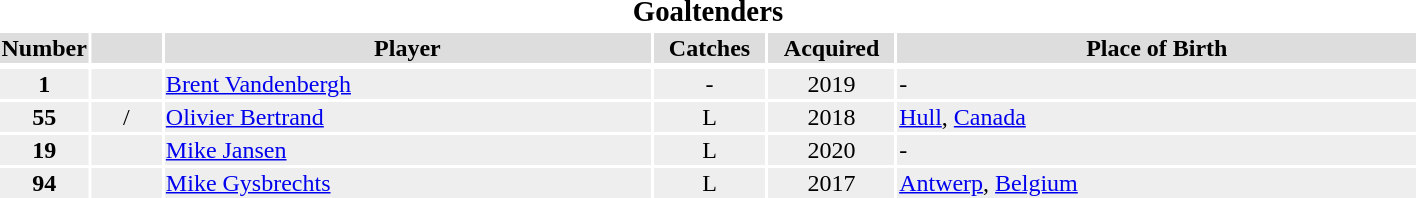<table width=75%>
<tr>
<th colspan=6><big>Goaltenders</big></th>
</tr>
<tr bgcolor="#dddddd">
<th width=5%>Number</th>
<th width=5%></th>
<th !width=15%>Player</th>
<th width=8%>Catches</th>
<th width=9%>Acquired</th>
<th width=37%>Place of Birth</th>
</tr>
<tr>
</tr>
<tr bgcolor="#eeeeee">
<td align=center><strong>1</strong></td>
<td align=center></td>
<td><a href='#'>Brent Vandenbergh</a></td>
<td align=center>-</td>
<td align=center>2019</td>
<td>-</td>
</tr>
<tr bgcolor="#eeeeee">
<td align=center><strong>55</strong></td>
<td align=center>/</td>
<td><a href='#'>Olivier Bertrand</a></td>
<td align=center>L</td>
<td align=center>2018</td>
<td><a href='#'>Hull</a>, <a href='#'>Canada</a></td>
</tr>
<tr bgcolor="#eeeeee">
<td align=center><strong>19</strong></td>
<td align=center></td>
<td><a href='#'>Mike Jansen</a></td>
<td align=center>L</td>
<td align=center>2020</td>
<td>-</td>
</tr>
<tr bgcolor="#eeeeee">
<td align=center><strong>94</strong></td>
<td align=center></td>
<td><a href='#'>Mike Gysbrechts</a></td>
<td align=center>L</td>
<td align=center>2017</td>
<td><a href='#'>Antwerp</a>, <a href='#'>Belgium</a></td>
</tr>
</table>
